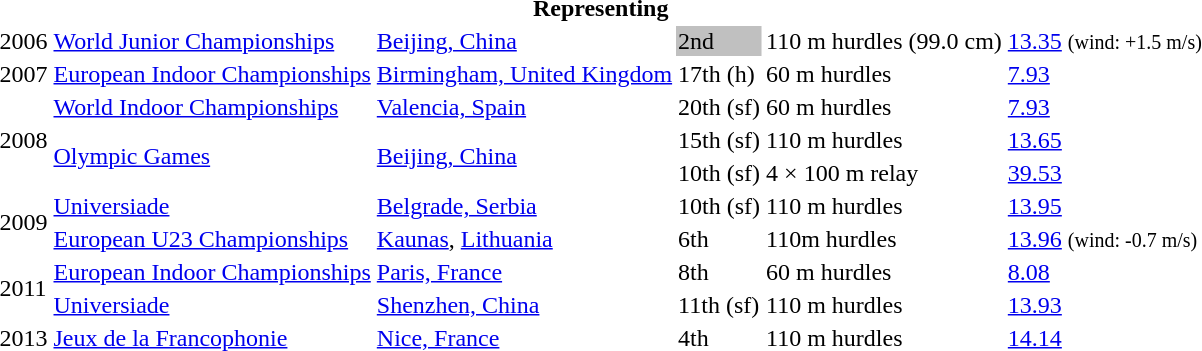<table>
<tr>
<th colspan="6">Representing </th>
</tr>
<tr>
<td>2006</td>
<td><a href='#'>World Junior Championships</a></td>
<td><a href='#'>Beijing, China</a></td>
<td bgcolor=silver>2nd</td>
<td>110 m hurdles (99.0 cm)</td>
<td><a href='#'>13.35</a> <small>(wind: +1.5 m/s)</small></td>
</tr>
<tr>
<td>2007</td>
<td><a href='#'>European Indoor Championships</a></td>
<td><a href='#'>Birmingham, United Kingdom</a></td>
<td>17th (h)</td>
<td>60 m hurdles</td>
<td><a href='#'>7.93</a></td>
</tr>
<tr>
<td rowspan=3>2008</td>
<td><a href='#'>World Indoor Championships</a></td>
<td><a href='#'>Valencia, Spain</a></td>
<td>20th (sf)</td>
<td>60 m hurdles</td>
<td><a href='#'>7.93</a></td>
</tr>
<tr>
<td rowspan=2><a href='#'>Olympic Games</a></td>
<td rowspan=2><a href='#'>Beijing, China</a></td>
<td>15th (sf)</td>
<td>110 m hurdles</td>
<td><a href='#'>13.65</a></td>
</tr>
<tr>
<td>10th (sf)</td>
<td>4 × 100 m relay</td>
<td><a href='#'>39.53</a></td>
</tr>
<tr>
<td rowspan=2>2009</td>
<td><a href='#'>Universiade</a></td>
<td><a href='#'>Belgrade, Serbia</a></td>
<td>10th (sf)</td>
<td>110 m hurdles</td>
<td><a href='#'>13.95</a></td>
</tr>
<tr>
<td><a href='#'>European U23 Championships</a></td>
<td><a href='#'>Kaunas</a>, <a href='#'>Lithuania</a></td>
<td>6th</td>
<td>110m hurdles</td>
<td><a href='#'>13.96</a> <small>(wind: -0.7 m/s)</small></td>
</tr>
<tr>
<td rowspan=2>2011</td>
<td><a href='#'>European Indoor Championships</a></td>
<td><a href='#'>Paris, France</a></td>
<td>8th</td>
<td>60 m hurdles</td>
<td><a href='#'>8.08</a></td>
</tr>
<tr>
<td><a href='#'>Universiade</a></td>
<td><a href='#'>Shenzhen, China</a></td>
<td>11th (sf)</td>
<td>110 m hurdles</td>
<td><a href='#'>13.93</a></td>
</tr>
<tr>
<td>2013</td>
<td><a href='#'>Jeux de la Francophonie</a></td>
<td><a href='#'>Nice, France</a></td>
<td>4th</td>
<td>110 m hurdles</td>
<td><a href='#'>14.14</a></td>
</tr>
</table>
